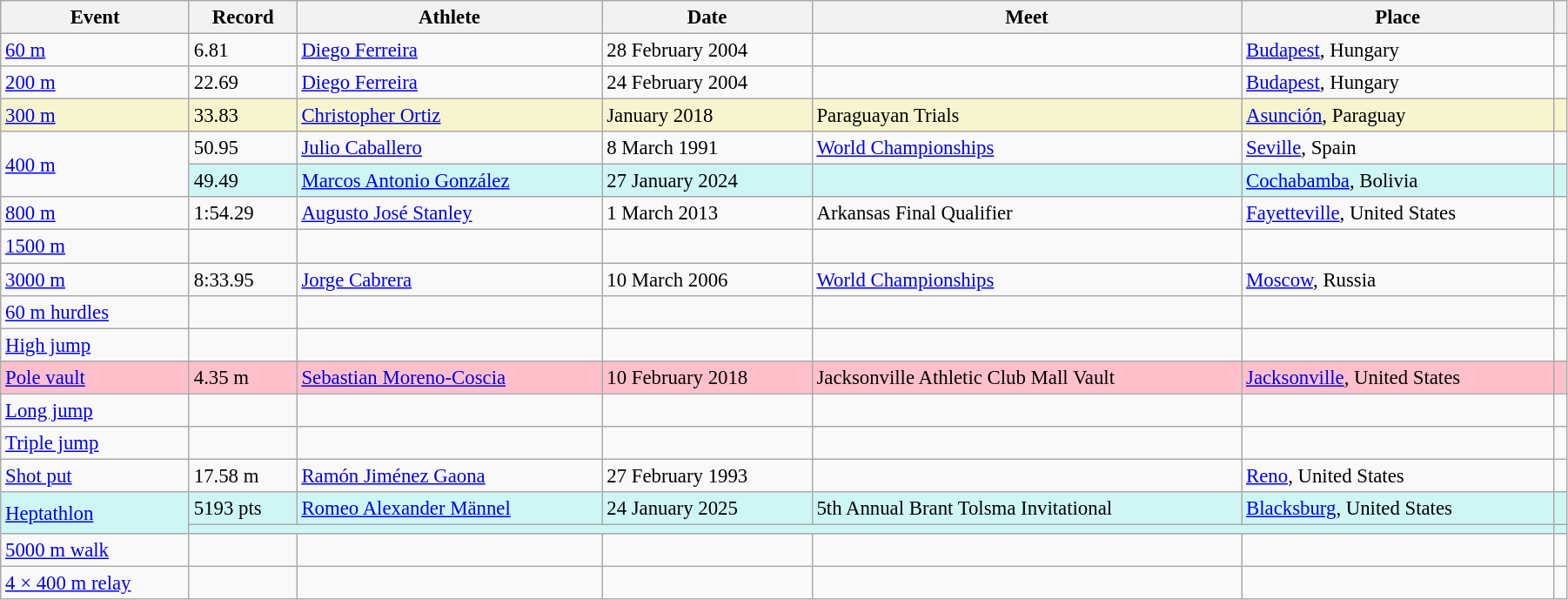<table class="wikitable" style="font-size:95%; width: 95%;">
<tr>
<th>Event</th>
<th>Record</th>
<th>Athlete</th>
<th>Date</th>
<th>Meet</th>
<th>Place</th>
<th></th>
</tr>
<tr>
<td><a href='#'>60 m</a></td>
<td>6.81</td>
<td><a href='#'>Diego Ferreira</a></td>
<td>28 February 2004</td>
<td></td>
<td><a href='#'>Budapest</a>, Hungary</td>
<td></td>
</tr>
<tr>
<td><a href='#'>200 m</a></td>
<td>22.69</td>
<td><a href='#'>Diego Ferreira</a></td>
<td>24 February 2004</td>
<td></td>
<td><a href='#'>Budapest</a>, Hungary</td>
<td></td>
</tr>
<tr style="background:#f6F5CE;">
<td><a href='#'>300 m</a></td>
<td>33.83</td>
<td><a href='#'>Christopher Ortiz</a></td>
<td>January 2018</td>
<td>Paraguayan Trials</td>
<td><a href='#'>Asunción</a>, Paraguay</td>
<td></td>
</tr>
<tr>
<td rowspan=2><a href='#'>400 m</a></td>
<td>50.95</td>
<td><a href='#'>Julio Caballero</a></td>
<td>8 March 1991</td>
<td><a href='#'>World Championships</a></td>
<td><a href='#'>Seville</a>, Spain</td>
<td></td>
</tr>
<tr bgcolor="#CEF6F5">
<td>49.49 </td>
<td><a href='#'>Marcos Antonio González</a></td>
<td>27 January 2024</td>
<td></td>
<td><a href='#'>Cochabamba</a>, Bolivia</td>
<td></td>
</tr>
<tr>
<td><a href='#'>800 m</a></td>
<td>1:54.29</td>
<td><a href='#'>Augusto José Stanley</a></td>
<td>1 March 2013</td>
<td>Arkansas Final Qualifier</td>
<td><a href='#'>Fayetteville</a>, United States</td>
<td></td>
</tr>
<tr>
<td><a href='#'>1500 m</a></td>
<td></td>
<td></td>
<td></td>
<td></td>
<td></td>
<td></td>
</tr>
<tr>
<td><a href='#'>3000 m</a></td>
<td>8:33.95</td>
<td><a href='#'>Jorge Cabrera</a></td>
<td>10 March 2006</td>
<td><a href='#'>World Championships</a></td>
<td><a href='#'>Moscow</a>, Russia</td>
<td></td>
</tr>
<tr>
<td><a href='#'>60 m hurdles</a></td>
<td></td>
<td></td>
<td></td>
<td></td>
<td></td>
<td></td>
</tr>
<tr>
<td><a href='#'>High jump</a></td>
<td></td>
<td></td>
<td></td>
<td></td>
<td></td>
<td></td>
</tr>
<tr style="background:pink">
<td><a href='#'>Pole vault</a></td>
<td>4.35 m</td>
<td><a href='#'>Sebastian Moreno-Coscia</a></td>
<td>10 February 2018</td>
<td>Jacksonville Athletic Club Mall Vault</td>
<td><a href='#'>Jacksonville</a>, United States</td>
<td></td>
</tr>
<tr>
<td><a href='#'>Long jump</a></td>
<td></td>
<td></td>
<td></td>
<td></td>
<td></td>
<td></td>
</tr>
<tr>
<td><a href='#'>Triple jump</a></td>
<td></td>
<td></td>
<td></td>
<td></td>
<td></td>
<td></td>
</tr>
<tr>
<td><a href='#'>Shot put</a></td>
<td>17.58 m </td>
<td><a href='#'>Ramón Jiménez Gaona</a></td>
<td>27 February 1993</td>
<td></td>
<td><a href='#'>Reno</a>, United States</td>
<td></td>
</tr>
<tr bgcolor=#CEF6F5>
<td rowspan=2><a href='#'>Heptathlon</a></td>
<td>5193 pts</td>
<td><a href='#'>Romeo Alexander Männel</a></td>
<td>24 January 2025</td>
<td>5th Annual Brant Tolsma Invitational</td>
<td><a href='#'>Blacksburg</a>, United States</td>
<td></td>
</tr>
<tr bgcolor=#CEF6F5>
<td colspan=5></td>
<td></td>
</tr>
<tr>
<td><a href='#'>5000 m walk</a></td>
<td></td>
<td></td>
<td></td>
<td></td>
<td></td>
<td></td>
</tr>
<tr>
<td><a href='#'>4 × 400 m relay</a></td>
<td></td>
<td></td>
<td></td>
<td></td>
<td></td>
<td></td>
</tr>
</table>
